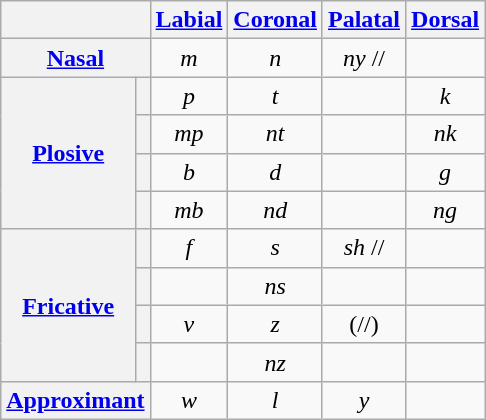<table class="wikitable" style="text-align:center">
<tr>
<th colspan="2"></th>
<th><a href='#'>Labial</a></th>
<th><a href='#'>Coronal</a></th>
<th><a href='#'>Palatal</a></th>
<th><a href='#'>Dorsal</a></th>
</tr>
<tr>
<th colspan="2"><a href='#'>Nasal</a></th>
<td style="border-right:0"><em>m</em> </td>
<td style="border-right:0"><em>n</em> </td>
<td><em>ny</em> //</td>
<td style="border-right:0"></td>
</tr>
<tr>
<th rowspan="4"><a href='#'>Plosive</a></th>
<th></th>
<td style="border-right:0"><em>p</em> </td>
<td style="border-right:0"><em>t</em> </td>
<td></td>
<td style="border-right:0"><em>k</em> </td>
</tr>
<tr>
<th></th>
<td style="border-right:0"><em>mp</em> </td>
<td style="border-right:0"><em>nt</em> </td>
<td></td>
<td style="border-right:0"><em>nk</em> </td>
</tr>
<tr>
<th></th>
<td><em>b</em> </td>
<td><em>d</em> </td>
<td></td>
<td><em>g</em> </td>
</tr>
<tr>
<th></th>
<td><em>mb</em> </td>
<td><em>nd</em> </td>
<td></td>
<td><em>ng</em> </td>
</tr>
<tr>
<th rowspan="4"><a href='#'>Fricative</a></th>
<th></th>
<td style="border-right:0"><em>f</em> </td>
<td style="border-right:0"><em>s</em> </td>
<td><em>sh</em> //</td>
<td></td>
</tr>
<tr>
<th></th>
<td style="border-right:0"></td>
<td style="border-right:0"><em>ns</em> </td>
<td></td>
<td></td>
</tr>
<tr>
<th></th>
<td><em>v</em> </td>
<td><em>z</em> </td>
<td>(//)</td>
<td></td>
</tr>
<tr>
<th></th>
<td></td>
<td><em>nz</em> </td>
<td></td>
<td></td>
</tr>
<tr>
<th colspan="2"><a href='#'>Approximant</a></th>
<td style="border-right:0"><em>w</em> </td>
<td style="border-right:0"><em>l</em> </td>
<td><em>y</em> </td>
<td style="border-right:0"></td>
</tr>
</table>
